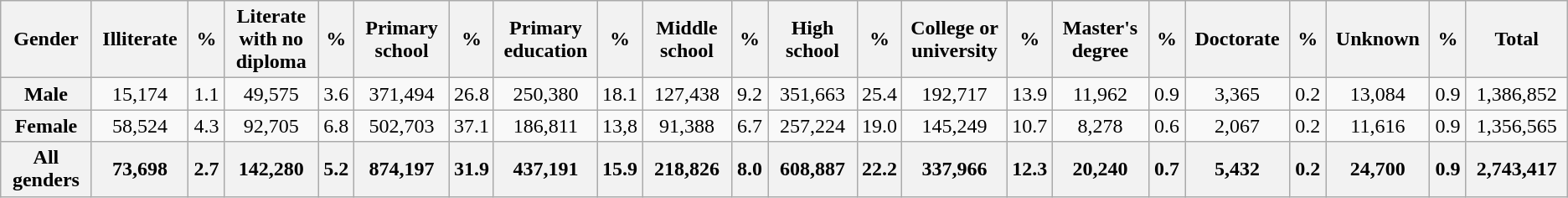<table class="wikitable">
<tr>
<th style="width:80pt;">Gender</th>
<th style="width:80pt;">Illiterate</th>
<th style="width:20pt;">%</th>
<th style="width:80pt;">Literate with no diploma</th>
<th style="width:20pt;">%</th>
<th style="width:80pt;">Primary school</th>
<th style="width:20pt;">%</th>
<th style="width:80pt;">Primary education</th>
<th style="width:20pt;">%</th>
<th style="width:80pt;">Middle school</th>
<th style="width:20pt;">%</th>
<th style="width:80pt;">High school</th>
<th style="width:20pt;">%</th>
<th style="width:80pt;">College or university</th>
<th style="width:20pt;">%</th>
<th style="width:80pt;">Master's degree</th>
<th style="width:20pt;">%</th>
<th style="width:80pt;">Doctorate</th>
<th style="width:20pt;">%</th>
<th style="width:80pt;">Unknown</th>
<th style="width:20pt;">%</th>
<th style="width:80pt;">Total</th>
</tr>
<tr>
<th style="width:80pt;">Male</th>
<td style="text-align:center;">15,174</td>
<td style="text-align:center;">1.1</td>
<td style="text-align:center;">49,575</td>
<td style="text-align:center;">3.6</td>
<td style="text-align:center;">371,494</td>
<td style="text-align:center;">26.8</td>
<td style="text-align:center;">250,380</td>
<td style="text-align:center;">18.1</td>
<td style="text-align:center;">127,438</td>
<td style="text-align:center;">9.2</td>
<td style="text-align:center;">351,663</td>
<td style="text-align:center;">25.4</td>
<td style="text-align:center;">192,717</td>
<td style="text-align:center;">13.9</td>
<td style="text-align:center;">11,962</td>
<td style="text-align:center;">0.9</td>
<td style="text-align:center;">3,365</td>
<td style="text-align:center;">0.2</td>
<td style="text-align:center;">13,084</td>
<td style="text-align:center;">0.9</td>
<td style="text-align:center;">1,386,852</td>
</tr>
<tr>
<th style="width:80pt;">Female</th>
<td style="text-align:center;">58,524</td>
<td style="text-align:center;">4.3</td>
<td style="text-align:center;">92,705</td>
<td style="text-align:center;">6.8</td>
<td style="text-align:center;">502,703</td>
<td style="text-align:center;">37.1</td>
<td style="text-align:center;">186,811</td>
<td style="text-align:center;">13,8</td>
<td style="text-align:center;">91,388</td>
<td style="text-align:center;">6.7</td>
<td style="text-align:center;">257,224</td>
<td style="text-align:center;">19.0</td>
<td style="text-align:center;">145,249</td>
<td style="text-align:center;">10.7</td>
<td style="text-align:center;">8,278</td>
<td style="text-align:center;">0.6</td>
<td style="text-align:center;">2,067</td>
<td style="text-align:center;">0.2</td>
<td style="text-align:center;">11,616</td>
<td style="text-align:center;">0.9</td>
<td style="text-align:center;">1,356,565</td>
</tr>
<tr>
<th>All genders</th>
<th>73,698</th>
<th>2.7</th>
<th>142,280</th>
<th>5.2</th>
<th>874,197</th>
<th>31.9</th>
<th>437,191</th>
<th>15.9</th>
<th>218,826</th>
<th>8.0</th>
<th>608,887</th>
<th>22.2</th>
<th>337,966</th>
<th>12.3</th>
<th>20,240</th>
<th>0.7</th>
<th>5,432</th>
<th>0.2</th>
<th>24,700</th>
<th>0.9</th>
<th>2,743,417</th>
</tr>
</table>
